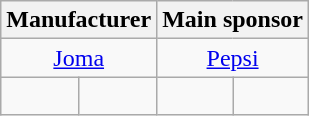<table class="wikitable">
<tr>
<th colspan=2>Manufacturer</th>
<th colspan=2>Main sponsor</th>
</tr>
<tr align=center>
<td colspan=2><a href='#'>Joma</a></td>
<td colspan=2><a href='#'>Pepsi</a></td>
</tr>
<tr>
<td><br></td>
<td><br></td>
<td><br></td>
<td><br></td>
</tr>
</table>
